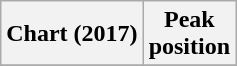<table class="wikitable plainrowheaders" style="text-align:center">
<tr>
<th scope="col">Chart (2017)</th>
<th scope="col">Peak<br>position</th>
</tr>
<tr>
</tr>
</table>
